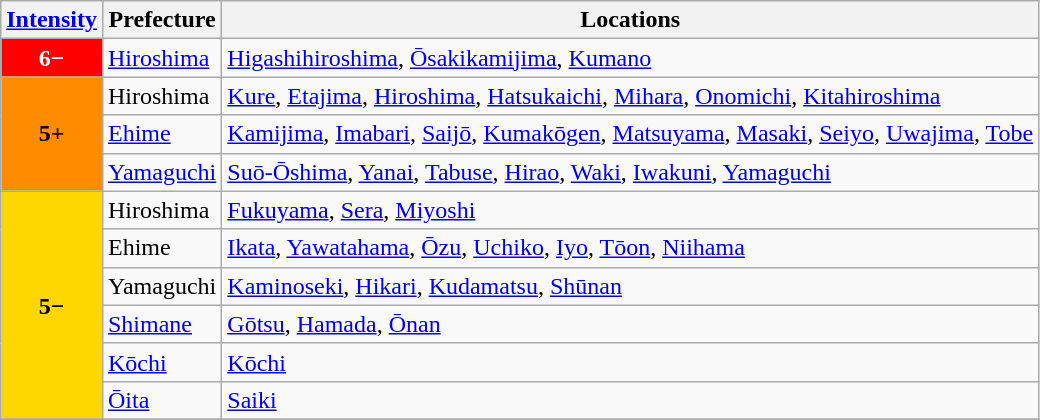<table class="wikitable">
<tr>
<th><a href='#'>Intensity</a></th>
<th>Prefecture</th>
<th>Locations</th>
</tr>
<tr>
<th style="background:#f00; color:white;">6−</th>
<td><a href='#'>Hiroshima</a></td>
<td><a href='#'>Higashihiroshima</a>, <a href='#'>Ōsakikamijima</a>, <a href='#'>Kumano</a></td>
</tr>
<tr>
<th rowspan="3" style="background:#ff8c00">5+</th>
<td>Hiroshima</td>
<td><a href='#'>Kure</a>, <a href='#'>Etajima</a>, <a href='#'>Hiroshima</a>, <a href='#'>Hatsukaichi</a>, <a href='#'>Mihara</a>, <a href='#'>Onomichi</a>, <a href='#'>Kitahiroshima</a></td>
</tr>
<tr>
<td><a href='#'>Ehime</a></td>
<td><a href='#'>Kamijima</a>, <a href='#'>Imabari</a>, <a href='#'>Saijō</a>, <a href='#'>Kumakōgen</a>, <a href='#'>Matsuyama</a>, <a href='#'>Masaki</a>, <a href='#'>Seiyo</a>, <a href='#'>Uwajima</a>, <a href='#'>Tobe</a></td>
</tr>
<tr>
<td><a href='#'>Yamaguchi</a></td>
<td><a href='#'>Suō-Ōshima</a>, <a href='#'>Yanai</a>, <a href='#'>Tabuse</a>, <a href='#'>Hirao</a>, <a href='#'>Waki</a>, <a href='#'>Iwakuni</a>, <a href='#'>Yamaguchi</a></td>
</tr>
<tr>
<th rowspan="6" style="background:#ffd700">5−</th>
<td>Hiroshima</td>
<td><a href='#'>Fukuyama</a>, <a href='#'>Sera</a>, <a href='#'>Miyoshi</a></td>
</tr>
<tr>
<td>Ehime</td>
<td><a href='#'>Ikata</a>, <a href='#'>Yawatahama</a>, <a href='#'>Ōzu</a>, <a href='#'>Uchiko</a>, <a href='#'>Iyo</a>, <a href='#'>Tōon</a>, <a href='#'>Niihama</a></td>
</tr>
<tr>
<td>Yamaguchi</td>
<td><a href='#'>Kaminoseki</a>, <a href='#'>Hikari</a>, <a href='#'>Kudamatsu</a>, <a href='#'>Shūnan</a></td>
</tr>
<tr>
<td><a href='#'>Shimane</a></td>
<td><a href='#'>Gōtsu</a>, <a href='#'>Hamada</a>, <a href='#'>Ōnan</a></td>
</tr>
<tr>
<td><a href='#'>Kōchi</a></td>
<td><a href='#'>Kōchi</a></td>
</tr>
<tr>
<td><a href='#'>Ōita</a></td>
<td><a href='#'>Saiki</a></td>
</tr>
<tr>
</tr>
</table>
